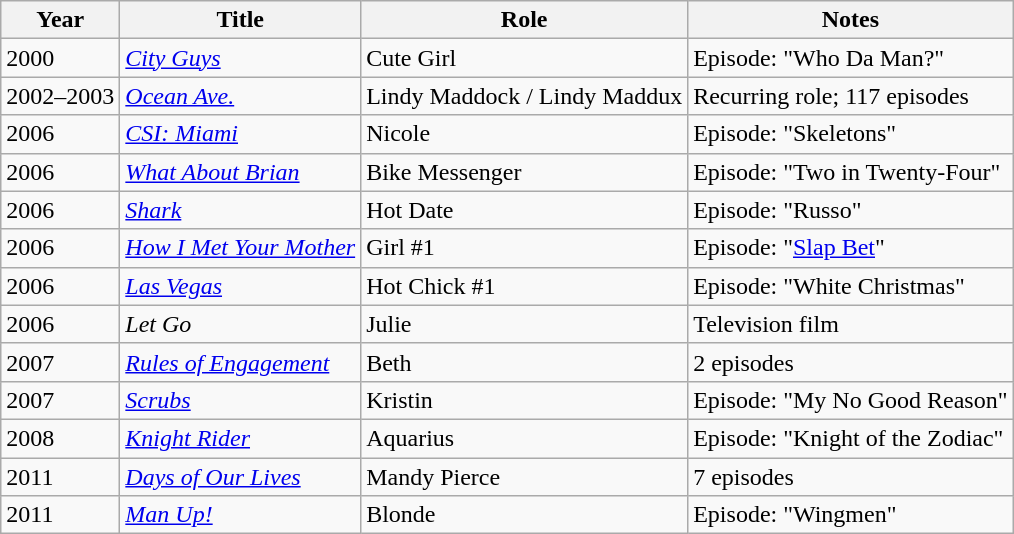<table class="wikitable sortable">
<tr>
<th>Year</th>
<th>Title</th>
<th>Role</th>
<th>Notes</th>
</tr>
<tr>
<td>2000</td>
<td><em><a href='#'>City Guys</a></em></td>
<td>Cute Girl</td>
<td>Episode: "Who Da Man?"</td>
</tr>
<tr>
<td>2002–2003</td>
<td><em><a href='#'>Ocean Ave.</a></em></td>
<td>Lindy Maddock / Lindy Maddux</td>
<td>Recurring role; 117 episodes</td>
</tr>
<tr>
<td>2006</td>
<td><em><a href='#'>CSI: Miami</a></em></td>
<td>Nicole</td>
<td>Episode: "Skeletons"</td>
</tr>
<tr>
<td>2006</td>
<td><em><a href='#'>What About Brian</a></em></td>
<td>Bike Messenger</td>
<td>Episode: "Two in Twenty-Four"</td>
</tr>
<tr>
<td>2006</td>
<td><a href='#'><em>Shark</em></a></td>
<td>Hot Date</td>
<td>Episode: "Russo"</td>
</tr>
<tr>
<td>2006</td>
<td><em><a href='#'>How I Met Your Mother</a></em></td>
<td>Girl #1</td>
<td>Episode: "<a href='#'>Slap Bet</a>"</td>
</tr>
<tr>
<td>2006</td>
<td><a href='#'><em>Las Vegas</em></a></td>
<td>Hot Chick #1</td>
<td>Episode: "White Christmas"</td>
</tr>
<tr>
<td>2006</td>
<td><em>Let Go</em></td>
<td>Julie</td>
<td>Television film</td>
</tr>
<tr>
<td>2007</td>
<td><a href='#'><em>Rules of Engagement</em></a></td>
<td>Beth</td>
<td>2 episodes</td>
</tr>
<tr>
<td>2007</td>
<td><a href='#'><em>Scrubs</em></a></td>
<td>Kristin</td>
<td>Episode: "My No Good Reason"</td>
</tr>
<tr>
<td>2008</td>
<td><a href='#'><em>Knight Rider</em></a></td>
<td>Aquarius</td>
<td>Episode: "Knight of the Zodiac"</td>
</tr>
<tr>
<td>2011</td>
<td><em><a href='#'>Days of Our Lives</a></em></td>
<td>Mandy Pierce</td>
<td>7 episodes</td>
</tr>
<tr>
<td>2011</td>
<td><em><a href='#'>Man Up!</a></em></td>
<td>Blonde</td>
<td>Episode: "Wingmen"</td>
</tr>
</table>
